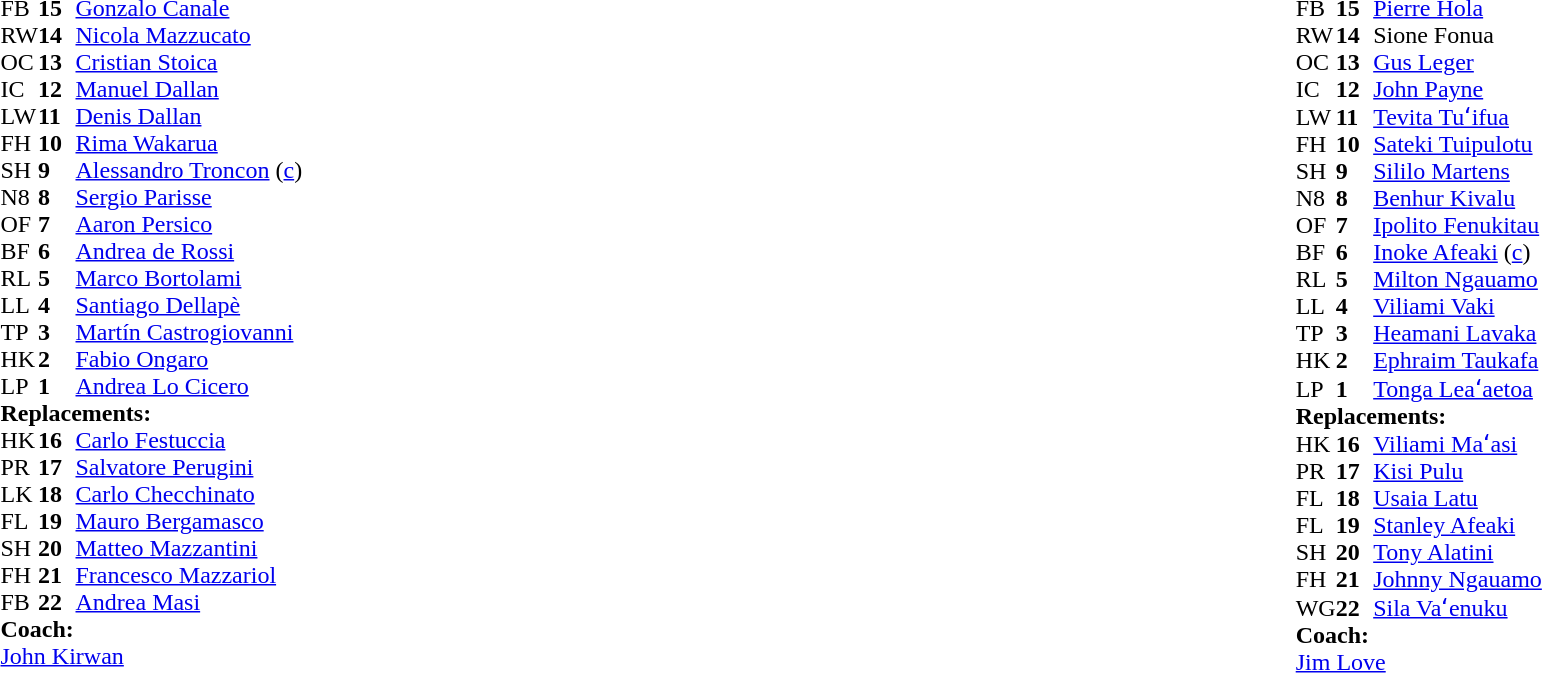<table style="width:100%">
<tr>
<td style="vertical-align:top;width:50%"><br><table cellspacing="0" cellpadding="0">
<tr>
<th width="25"></th>
<th width="25"></th>
</tr>
<tr>
<td>FB</td>
<td><strong>15</strong></td>
<td><a href='#'>Gonzalo Canale</a></td>
</tr>
<tr>
<td>RW</td>
<td><strong>14</strong></td>
<td><a href='#'>Nicola Mazzucato</a></td>
</tr>
<tr>
<td>OC</td>
<td><strong>13</strong></td>
<td><a href='#'>Cristian Stoica</a></td>
</tr>
<tr>
<td>IC</td>
<td><strong>12</strong></td>
<td><a href='#'>Manuel Dallan</a></td>
</tr>
<tr>
<td>LW</td>
<td><strong>11</strong></td>
<td><a href='#'>Denis Dallan</a></td>
</tr>
<tr>
<td>FH</td>
<td><strong>10</strong></td>
<td><a href='#'>Rima Wakarua</a></td>
</tr>
<tr>
<td>SH</td>
<td><strong>9</strong></td>
<td><a href='#'>Alessandro Troncon</a> (<a href='#'>c</a>)</td>
</tr>
<tr>
<td>N8</td>
<td><strong>8</strong></td>
<td><a href='#'>Sergio Parisse</a></td>
</tr>
<tr>
<td>OF</td>
<td><strong>7</strong></td>
<td><a href='#'>Aaron Persico</a></td>
</tr>
<tr>
<td>BF</td>
<td><strong>6</strong></td>
<td><a href='#'>Andrea de Rossi</a></td>
</tr>
<tr>
<td>RL</td>
<td><strong>5</strong></td>
<td><a href='#'>Marco Bortolami</a></td>
</tr>
<tr>
<td>LL</td>
<td><strong>4</strong></td>
<td><a href='#'>Santiago Dellapè</a></td>
</tr>
<tr>
<td>TP</td>
<td><strong>3</strong></td>
<td><a href='#'>Martín Castrogiovanni</a></td>
</tr>
<tr>
<td>HK</td>
<td><strong>2</strong></td>
<td><a href='#'>Fabio Ongaro</a></td>
</tr>
<tr>
<td>LP</td>
<td><strong>1</strong></td>
<td><a href='#'>Andrea Lo Cicero</a></td>
</tr>
<tr>
<td colspan="3"><strong>Replacements:</strong></td>
</tr>
<tr>
<td>HK</td>
<td><strong>16</strong></td>
<td><a href='#'>Carlo Festuccia</a></td>
</tr>
<tr>
<td>PR</td>
<td><strong>17</strong></td>
<td><a href='#'>Salvatore Perugini</a></td>
</tr>
<tr>
<td>LK</td>
<td><strong>18</strong></td>
<td><a href='#'>Carlo Checchinato</a></td>
</tr>
<tr>
<td>FL</td>
<td><strong>19</strong></td>
<td><a href='#'>Mauro Bergamasco</a></td>
</tr>
<tr>
<td>SH</td>
<td><strong>20</strong></td>
<td><a href='#'>Matteo Mazzantini</a></td>
</tr>
<tr>
<td>FH</td>
<td><strong>21</strong></td>
<td><a href='#'>Francesco Mazzariol</a></td>
</tr>
<tr>
<td>FB</td>
<td><strong>22</strong></td>
<td><a href='#'>Andrea Masi</a></td>
</tr>
<tr>
<td colspan="3"><strong>Coach:</strong></td>
</tr>
<tr>
<td colspan="3"> <a href='#'>John Kirwan</a></td>
</tr>
</table>
</td>
<td style="vertical-align:top"></td>
<td style="vertical-align:top;width:50%"><br><table cellspacing="0" cellpadding="0" style="margin:auto">
<tr>
<th width="25"></th>
<th width="25"></th>
</tr>
<tr>
<td>FB</td>
<td><strong>15</strong></td>
<td><a href='#'>Pierre Hola</a></td>
</tr>
<tr>
<td>RW</td>
<td><strong>14</strong></td>
<td>Sione Fonua</td>
</tr>
<tr>
<td>OC</td>
<td><strong>13</strong></td>
<td><a href='#'>Gus Leger</a></td>
</tr>
<tr>
<td>IC</td>
<td><strong>12</strong></td>
<td><a href='#'>John Payne</a></td>
</tr>
<tr>
<td>LW</td>
<td><strong>11</strong></td>
<td><a href='#'>Tevita Tuʻifua</a></td>
</tr>
<tr>
<td>FH</td>
<td><strong>10</strong></td>
<td><a href='#'>Sateki Tuipulotu</a></td>
</tr>
<tr>
<td>SH</td>
<td><strong>9</strong></td>
<td><a href='#'>Sililo Martens</a></td>
</tr>
<tr>
<td>N8</td>
<td><strong>8</strong></td>
<td><a href='#'>Benhur Kivalu</a></td>
</tr>
<tr>
<td>OF</td>
<td><strong>7</strong></td>
<td><a href='#'>Ipolito Fenukitau</a></td>
</tr>
<tr>
<td>BF</td>
<td><strong>6</strong></td>
<td><a href='#'>Inoke Afeaki</a> (<a href='#'>c</a>)</td>
</tr>
<tr>
<td>RL</td>
<td><strong>5</strong></td>
<td><a href='#'>Milton Ngauamo</a></td>
</tr>
<tr>
<td>LL</td>
<td><strong>4</strong></td>
<td><a href='#'>Viliami Vaki</a></td>
</tr>
<tr>
<td>TP</td>
<td><strong>3</strong></td>
<td><a href='#'>Heamani Lavaka</a></td>
</tr>
<tr>
<td>HK</td>
<td><strong>2</strong></td>
<td><a href='#'>Ephraim Taukafa</a></td>
</tr>
<tr>
<td>LP</td>
<td><strong>1</strong></td>
<td><a href='#'>Tonga Leaʻaetoa</a></td>
</tr>
<tr>
<td colspan="3"><strong>Replacements:</strong></td>
</tr>
<tr>
<td>HK</td>
<td><strong>16</strong></td>
<td><a href='#'>Viliami Maʻasi</a></td>
</tr>
<tr>
<td>PR</td>
<td><strong>17</strong></td>
<td><a href='#'>Kisi Pulu</a></td>
</tr>
<tr>
<td>FL</td>
<td><strong>18</strong></td>
<td><a href='#'>Usaia Latu</a></td>
</tr>
<tr>
<td>FL</td>
<td><strong>19</strong></td>
<td><a href='#'>Stanley Afeaki</a></td>
</tr>
<tr>
<td>SH</td>
<td><strong>20</strong></td>
<td><a href='#'>Tony Alatini</a></td>
</tr>
<tr>
<td>FH</td>
<td><strong>21</strong></td>
<td><a href='#'>Johnny Ngauamo</a></td>
</tr>
<tr>
<td>WG</td>
<td><strong>22</strong></td>
<td><a href='#'>Sila Vaʻenuku</a></td>
</tr>
<tr>
<td colspan="3"><strong>Coach:</strong></td>
</tr>
<tr>
<td colspan="3"> <a href='#'>Jim Love</a></td>
</tr>
</table>
</td>
</tr>
</table>
